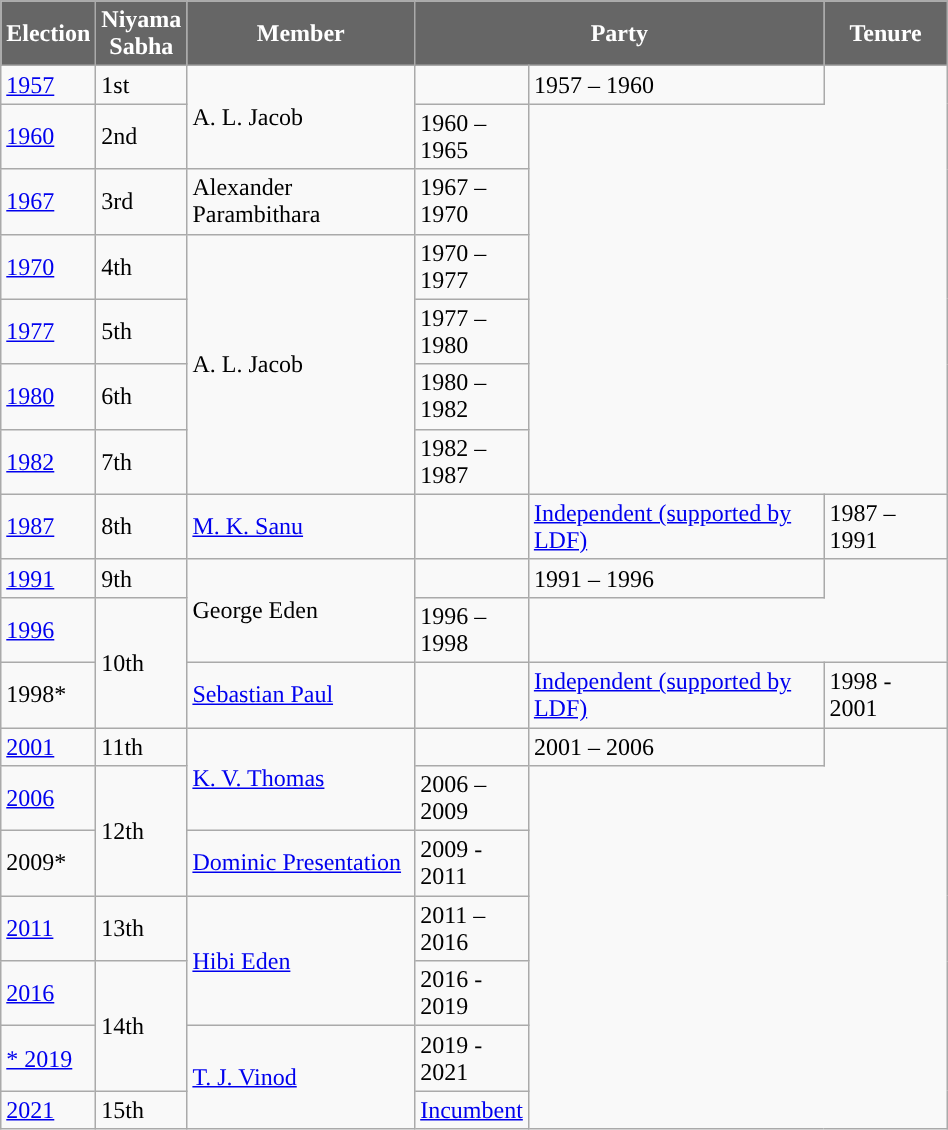<table class="wikitable sortable" width="50%">
<tr>
<th style="background-color:#666666; color:white">Election</th>
<th style="background-color:#666666; color:white">Niyama<br>Sabha</th>
<th style="background-color:#666666; color:white">Member</th>
<th style="background-color:#666666; color:white" colspan="2">Party</th>
<th style="background-color:#666666; color:white">Tenure</th>
</tr>
<tr>
<td><a href='#'>1957</a></td>
<td>1st</td>
<td rowspan="2">A. L. Jacob</td>
<td></td>
<td>1957 – 1960</td>
</tr>
<tr>
<td><a href='#'>1960</a></td>
<td>2nd</td>
<td>1960 – 1965</td>
</tr>
<tr>
<td><a href='#'>1967</a></td>
<td>3rd</td>
<td>Alexander Parambithara</td>
<td>1967 – 1970</td>
</tr>
<tr>
<td><a href='#'>1970</a></td>
<td>4th</td>
<td rowspan="4">A. L. Jacob</td>
<td>1970 – 1977</td>
</tr>
<tr>
<td><a href='#'>1977</a></td>
<td>5th</td>
<td>1977 – 1980</td>
</tr>
<tr>
<td><a href='#'>1980</a></td>
<td>6th</td>
<td>1980 – 1982</td>
</tr>
<tr>
<td><a href='#'>1982</a></td>
<td>7th</td>
<td>1982 – 1987</td>
</tr>
<tr>
<td><a href='#'>1987</a></td>
<td>8th</td>
<td><a href='#'>M. K. Sanu</a></td>
<td width="4px" style="background-color: "></td>
<td><a href='#'>Independent (supported by LDF)</a></td>
<td>1987 – 1991</td>
</tr>
<tr>
<td><a href='#'>1991</a></td>
<td>9th</td>
<td rowspan="2">George Eden</td>
<td></td>
<td>1991 – 1996</td>
</tr>
<tr>
<td><a href='#'>1996</a></td>
<td rowspan="2">10th</td>
<td>1996 – 1998</td>
</tr>
<tr>
<td>1998*</td>
<td><a href='#'>Sebastian Paul</a></td>
<td width="4px" style="background-color: "></td>
<td><a href='#'>Independent (supported by LDF)</a></td>
<td>1998 - 2001</td>
</tr>
<tr>
<td><a href='#'>2001</a></td>
<td>11th</td>
<td rowspan="2"><a href='#'>K. V. Thomas</a></td>
<td></td>
<td>2001 – 2006</td>
</tr>
<tr>
<td><a href='#'>2006</a></td>
<td rowspan="2">12th</td>
<td>2006 – 2009</td>
</tr>
<tr>
<td>2009*</td>
<td><a href='#'>Dominic Presentation</a></td>
<td>2009 - 2011</td>
</tr>
<tr>
<td><a href='#'>2011</a></td>
<td>13th</td>
<td rowspan="2"><a href='#'>Hibi Eden</a></td>
<td>2011 – 2016</td>
</tr>
<tr>
<td><a href='#'>2016</a></td>
<td rowspan="2">14th</td>
<td>2016 - 2019</td>
</tr>
<tr>
<td><a href='#'>* 2019</a></td>
<td rowspan="2"><a href='#'>T. J. Vinod</a></td>
<td>2019 - 2021</td>
</tr>
<tr>
<td><a href='#'>2021</a></td>
<td rowspan="2">15th</td>
<td><a href='#'>Incumbent</a></td>
</tr>
</table>
